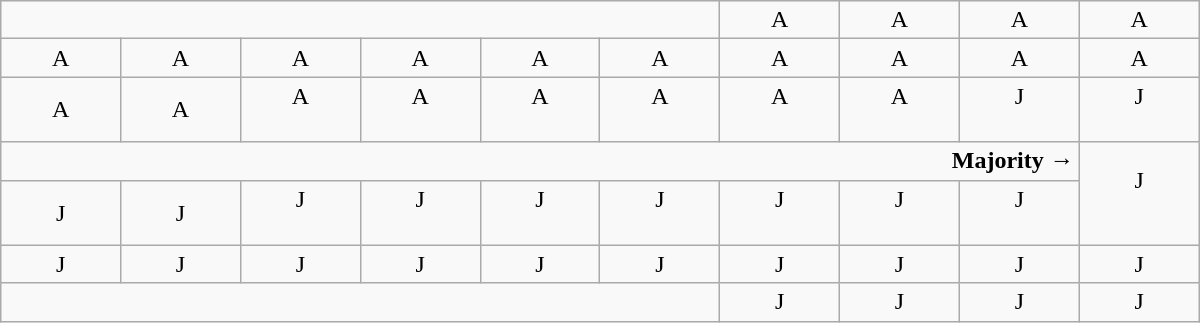<table class="wikitable" style="text-align:center" width=800px>
<tr>
<td colspan=6></td>
<td>A</td>
<td>A</td>
<td>A</td>
<td>A</td>
</tr>
<tr>
<td width=50px >A</td>
<td width=50px >A</td>
<td width=50px >A</td>
<td width=50px >A</td>
<td width=50px >A</td>
<td width=50px >A</td>
<td width=50px >A</td>
<td width=50px >A</td>
<td width=50px >A</td>
<td width=50px >A</td>
</tr>
<tr>
<td>A</td>
<td>A</td>
<td>A<br><br></td>
<td>A<br><br></td>
<td>A<br><br></td>
<td>A<br><br></td>
<td>A<br><br></td>
<td>A<br><br></td>
<td>J<br><br></td>
<td>J<br><br></td>
</tr>
<tr>
<td colspan=9 align=right><strong>Majority →</strong></td>
<td rowspan=2 >J<br><br></td>
</tr>
<tr>
<td>J</td>
<td>J</td>
<td>J<br><br></td>
<td>J<br><br></td>
<td>J<br><br></td>
<td>J<br><br></td>
<td>J<br><br></td>
<td>J<br><br></td>
<td>J<br><br></td>
</tr>
<tr>
<td>J</td>
<td>J</td>
<td>J</td>
<td>J</td>
<td>J</td>
<td>J</td>
<td>J</td>
<td>J</td>
<td>J</td>
<td>J</td>
</tr>
<tr>
<td colspan=6></td>
<td>J</td>
<td>J</td>
<td>J</td>
<td>J</td>
</tr>
</table>
